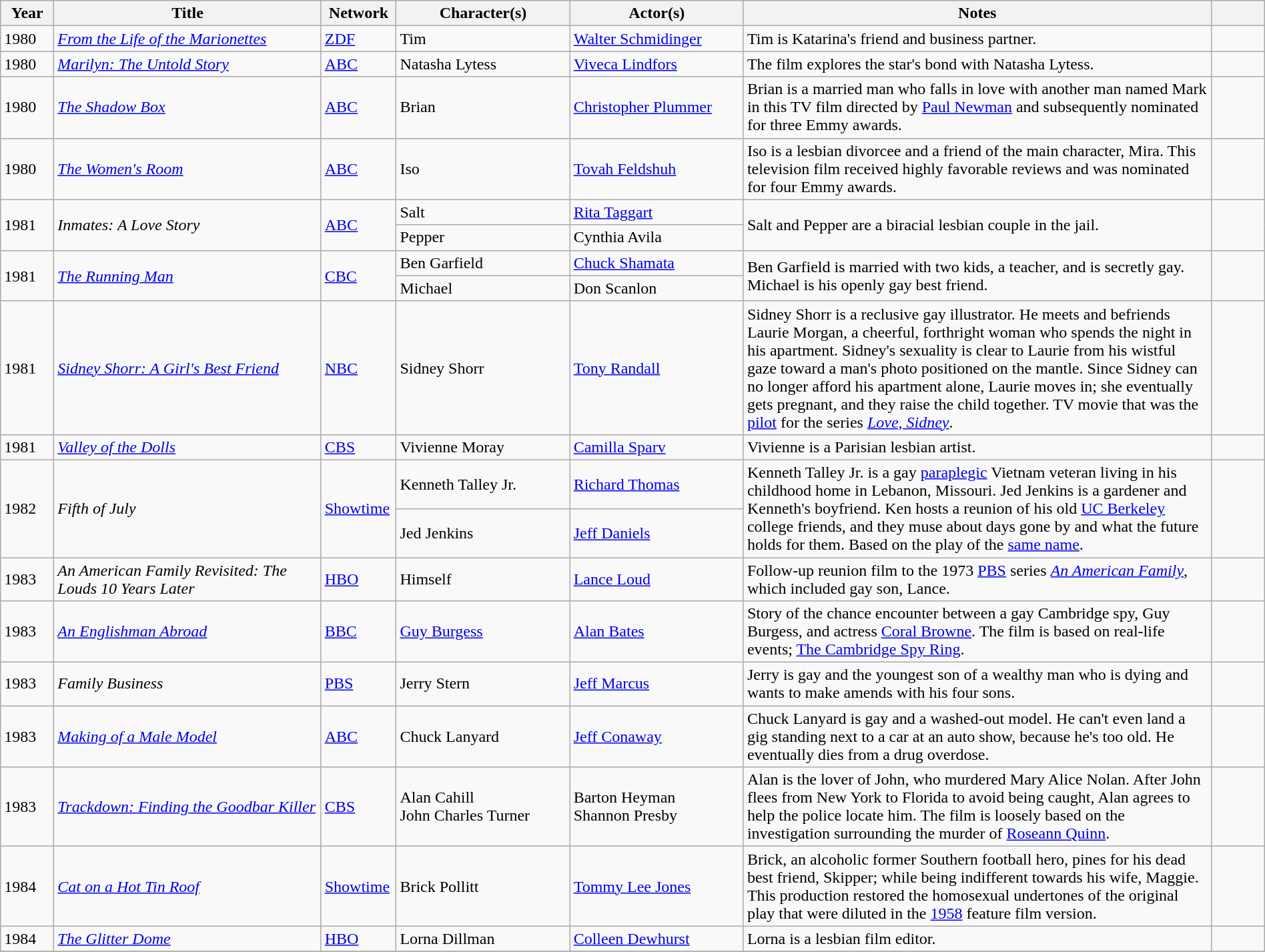<table class="wikitable sortable" style="width: 100%">
<tr>
<th style="width:4%;">Year</th>
<th style="width:20%;">Title</th>
<th style="width:4%;">Network</th>
<th style="width:13%;">Character(s)</th>
<th style="width:13%;">Actor(s)</th>
<th style="width:35%;">Notes</th>
<th style="width:4%;" class="unsortable"></th>
</tr>
<tr>
<td>1980</td>
<td><em><a href='#'>From the Life of the Marionettes</a></em></td>
<td><a href='#'>ZDF</a></td>
<td>Tim</td>
<td><a href='#'>Walter Schmidinger</a></td>
<td>Tim is Katarina's friend and business partner.</td>
<td></td>
</tr>
<tr>
<td>1980</td>
<td><em><a href='#'>Marilyn: The Untold Story</a></em></td>
<td><a href='#'>ABC</a></td>
<td>Natasha Lytess</td>
<td><a href='#'>Viveca Lindfors</a></td>
<td>The film explores the star's bond with Natasha Lytess.</td>
<td></td>
</tr>
<tr>
<td>1980</td>
<td><em><a href='#'>The Shadow Box</a></em></td>
<td><a href='#'>ABC</a></td>
<td>Brian</td>
<td><a href='#'>Christopher Plummer</a></td>
<td>Brian is a married man who falls in love with another man named Mark in this TV film directed by <a href='#'>Paul Newman</a> and subsequently nominated for three Emmy awards.</td>
<td></td>
</tr>
<tr>
<td>1980</td>
<td><em><a href='#'>The Women's Room</a></em></td>
<td><a href='#'>ABC</a></td>
<td>Iso</td>
<td><a href='#'>Tovah Feldshuh</a></td>
<td>Iso is a lesbian divorcee and a friend of the main character, Mira. This television film received highly favorable reviews and was nominated for four Emmy awards.</td>
<td></td>
</tr>
<tr>
<td rowspan="2">1981</td>
<td rowspan="2"><em>Inmates: A Love Story</em></td>
<td rowspan="2"><a href='#'>ABC</a></td>
<td>Salt</td>
<td><a href='#'>Rita Taggart</a></td>
<td rowspan="2">Salt and Pepper are a biracial lesbian couple in the jail.</td>
<td rowspan="2"></td>
</tr>
<tr>
<td>Pepper</td>
<td>Cynthia Avila</td>
</tr>
<tr>
<td rowspan="2">1981</td>
<td rowspan="2"><em><a href='#'>The Running Man</a></em></td>
<td rowspan="2"><a href='#'>CBC</a></td>
<td>Ben Garfield</td>
<td><a href='#'>Chuck Shamata</a></td>
<td rowspan="2">Ben Garfield is married with two kids, a teacher, and is secretly gay. Michael is his openly gay best friend.</td>
<td rowspan="2"></td>
</tr>
<tr>
<td>Michael</td>
<td>Don Scanlon</td>
</tr>
<tr>
<td>1981</td>
<td><em><a href='#'>Sidney Shorr: A Girl's Best Friend</a></em></td>
<td><a href='#'>NBC</a></td>
<td>Sidney Shorr</td>
<td><a href='#'>Tony Randall</a></td>
<td>Sidney Shorr is a reclusive gay illustrator. He meets and befriends Laurie Morgan, a cheerful, forthright woman who spends the night in his apartment. Sidney's sexuality is clear to Laurie from his wistful gaze toward a man's photo positioned on the mantle. Since Sidney can no longer afford his apartment alone, Laurie moves in; she eventually gets pregnant, and they raise the child together. TV movie that was the <a href='#'>pilot</a> for the series <em><a href='#'>Love, Sidney</a></em>.</td>
<td></td>
</tr>
<tr>
<td>1981</td>
<td><em><a href='#'>Valley of the Dolls</a></em></td>
<td><a href='#'>CBS</a></td>
<td>Vivienne Moray</td>
<td><a href='#'>Camilla Sparv</a></td>
<td>Vivienne is a Parisian lesbian artist.</td>
<td></td>
</tr>
<tr>
<td rowspan="2">1982</td>
<td rowspan="2"><em>Fifth of July</em></td>
<td rowspan="2"><a href='#'>Showtime</a></td>
<td>Kenneth Talley Jr.</td>
<td><a href='#'>Richard Thomas</a></td>
<td rowspan="2">Kenneth Talley Jr. is a gay <a href='#'>paraplegic</a> Vietnam veteran living in his childhood home in Lebanon, Missouri. Jed Jenkins is a gardener and Kenneth's boyfriend. Ken hosts a reunion of his old <a href='#'>UC Berkeley</a> college friends, and they muse about days gone by and what the future holds for them. Based on the play of the <a href='#'>same name</a>.</td>
<td rowspan="2"></td>
</tr>
<tr>
<td>Jed Jenkins</td>
<td><a href='#'>Jeff Daniels</a></td>
</tr>
<tr>
<td>1983</td>
<td><em>An American Family Revisited: The Louds 10 Years Later</em></td>
<td><a href='#'>HBO</a></td>
<td>Himself</td>
<td><a href='#'>Lance Loud</a></td>
<td>Follow-up reunion film to the 1973 <a href='#'>PBS</a> series <em><a href='#'>An American Family</a></em>, which included gay son, Lance.</td>
<td></td>
</tr>
<tr>
<td>1983</td>
<td><em><a href='#'>An Englishman Abroad</a></em></td>
<td><a href='#'>BBC</a></td>
<td><a href='#'>Guy Burgess</a></td>
<td><a href='#'>Alan Bates</a></td>
<td>Story of the chance encounter between a gay Cambridge spy, Guy Burgess, and actress <a href='#'>Coral Browne</a>. The film is based on real-life events; <a href='#'>The Cambridge Spy Ring</a>.</td>
<td></td>
</tr>
<tr>
<td>1983</td>
<td><em>Family Business</em></td>
<td><a href='#'>PBS</a></td>
<td>Jerry Stern</td>
<td><a href='#'>Jeff Marcus</a></td>
<td>Jerry is gay and the youngest son of a wealthy man who is dying and wants to make amends with his four sons.</td>
<td></td>
</tr>
<tr>
<td>1983</td>
<td><em><a href='#'>Making of a Male Model</a></em></td>
<td><a href='#'>ABC</a></td>
<td>Chuck Lanyard</td>
<td><a href='#'>Jeff Conaway</a></td>
<td>Chuck Lanyard is gay and a washed-out model. He can't even land a gig standing next to a car at an auto show, because he's too old. He eventually dies from a drug overdose.</td>
<td></td>
</tr>
<tr>
<td>1983</td>
<td><em><a href='#'>Trackdown: Finding the Goodbar Killer</a></em></td>
<td><a href='#'>CBS</a></td>
<td>Alan Cahill<br> John Charles Turner</td>
<td>Barton Heyman <br> Shannon Presby</td>
<td>Alan is the lover of John, who murdered Mary Alice Nolan. After John flees from New York to Florida to avoid being caught, Alan agrees to help the police locate him. The film is loosely based on the investigation surrounding the murder of <a href='#'>Roseann Quinn</a>.</td>
<td></td>
</tr>
<tr>
<td>1984</td>
<td><em><a href='#'>Cat on a Hot Tin Roof</a></em></td>
<td><a href='#'>Showtime</a></td>
<td>Brick Pollitt</td>
<td><a href='#'>Tommy Lee Jones</a></td>
<td>Brick, an alcoholic former Southern football hero, pines for his dead best friend, Skipper; while being indifferent towards his wife, Maggie.  This production restored the homosexual undertones of the original play that were diluted in the <a href='#'>1958</a> feature film version.</td>
<td></td>
</tr>
<tr>
<td>1984</td>
<td><em><a href='#'>The Glitter Dome</a></em></td>
<td><a href='#'>HBO</a></td>
<td>Lorna Dillman</td>
<td><a href='#'>Colleen Dewhurst</a></td>
<td>Lorna is a lesbian film editor.</td>
<td></td>
</tr>
<tr>
</tr>
</table>
